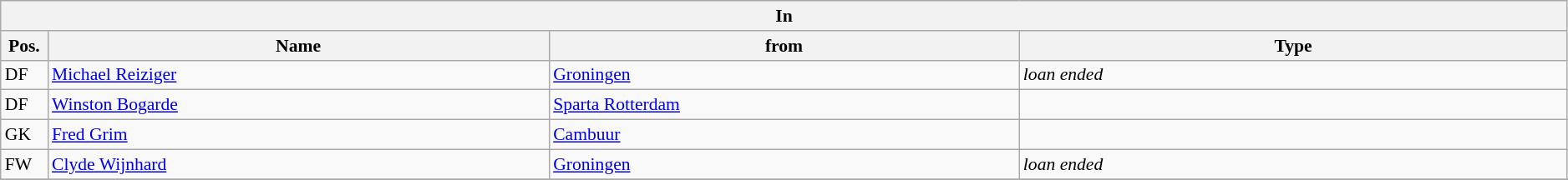<table class="wikitable" style="font-size:90%;width:99%;">
<tr>
<th colspan="4">In</th>
</tr>
<tr>
<th width=3%>Pos.</th>
<th width=32%>Name</th>
<th width=30%>from</th>
<th width=35%>Type</th>
</tr>
<tr>
<td>DF</td>
<td><a href='#'>Michael Reiziger</a></td>
<td><a href='#'>Groningen</a></td>
<td><em>loan ended</em></td>
</tr>
<tr>
<td>DF</td>
<td><a href='#'>Winston Bogarde</a></td>
<td><a href='#'>Sparta Rotterdam</a></td>
<td></td>
</tr>
<tr>
<td>GK</td>
<td><a href='#'>Fred Grim</a></td>
<td><a href='#'>Cambuur</a></td>
<td></td>
</tr>
<tr>
<td>FW</td>
<td><a href='#'>Clyde Wijnhard</a></td>
<td><a href='#'>Groningen</a></td>
<td><em>loan ended</em></td>
</tr>
<tr>
</tr>
</table>
